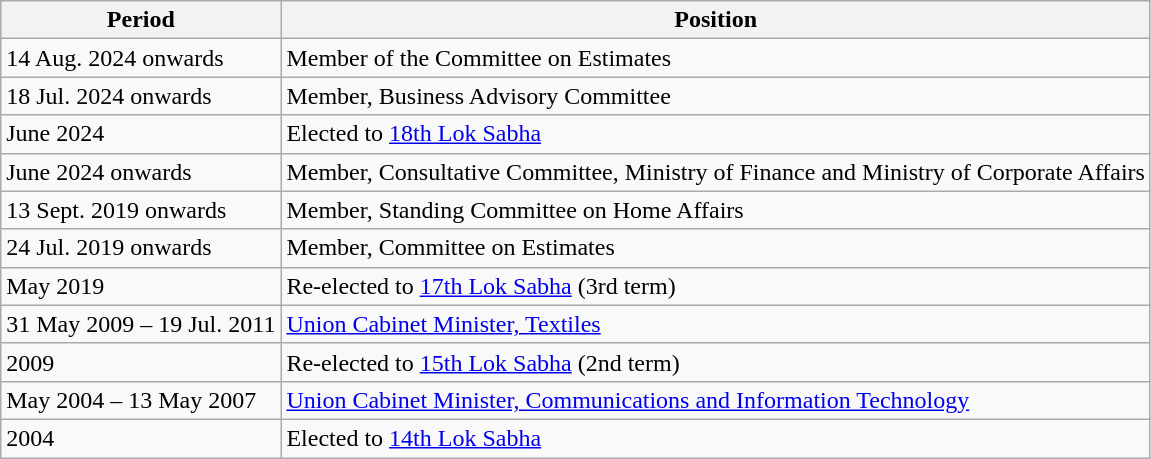<table class="wikitable">
<tr>
<th>Period</th>
<th>Position</th>
</tr>
<tr>
<td>14 Aug. 2024 onwards</td>
<td>Member of the Committee on Estimates</td>
</tr>
<tr>
<td>18 Jul. 2024 onwards</td>
<td>Member, Business Advisory Committee</td>
</tr>
<tr>
<td>June 2024</td>
<td>Elected to <a href='#'>18th Lok Sabha</a></td>
</tr>
<tr>
<td>June 2024 onwards</td>
<td>Member, Consultative Committee, Ministry of Finance and Ministry of Corporate Affairs</td>
</tr>
<tr>
<td>13 Sept. 2019 onwards</td>
<td>Member, Standing Committee on Home Affairs</td>
</tr>
<tr>
<td>24 Jul. 2019 onwards</td>
<td>Member, Committee on Estimates</td>
</tr>
<tr>
<td>May 2019</td>
<td>Re-elected to <a href='#'>17th Lok Sabha</a> (3rd term)</td>
</tr>
<tr>
<td>31 May 2009 – 19 Jul. 2011</td>
<td><a href='#'>Union Cabinet Minister, Textiles</a></td>
</tr>
<tr>
<td>2009</td>
<td>Re-elected to <a href='#'>15th Lok Sabha</a> (2nd term)</td>
</tr>
<tr>
<td>May 2004 – 13 May 2007</td>
<td><a href='#'>Union Cabinet Minister, Communications and Information Technology</a></td>
</tr>
<tr>
<td>2004</td>
<td>Elected to <a href='#'>14th Lok Sabha</a></td>
</tr>
</table>
